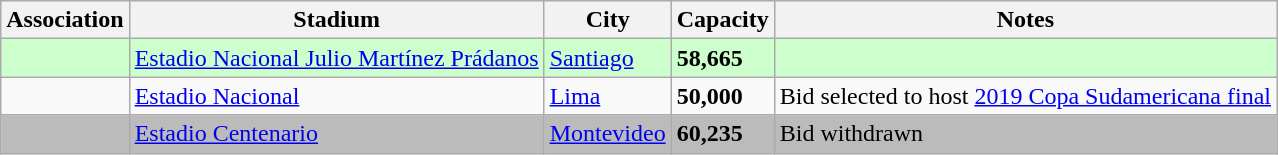<table class="wikitable">
<tr>
<th>Association</th>
<th>Stadium</th>
<th>City</th>
<th>Capacity</th>
<th>Notes</th>
</tr>
<tr bgcolor=CCFFCC>
<td></td>
<td><a href='#'>Estadio Nacional Julio Martínez Prádanos</a></td>
<td><a href='#'>Santiago</a></td>
<td><strong>58,665</strong></td>
<td></td>
</tr>
<tr>
<td></td>
<td><a href='#'>Estadio Nacional</a></td>
<td><a href='#'>Lima</a></td>
<td><strong>50,000</strong></td>
<td>Bid selected to host <a href='#'>2019 Copa Sudamericana final</a></td>
</tr>
<tr bgcolor=BBBBBB>
<td></td>
<td><a href='#'>Estadio Centenario</a></td>
<td><a href='#'>Montevideo</a></td>
<td><strong>60,235</strong></td>
<td>Bid withdrawn</td>
</tr>
</table>
